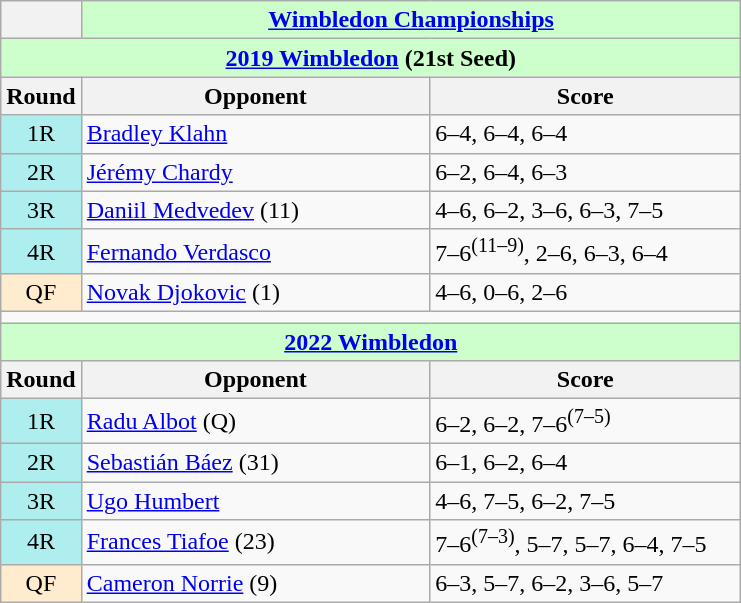<table class="wikitable collapsible collapsed">
<tr>
<th></th>
<th colspan=2 style="background:#cfc;"><a href='#'>Wimbledon Championships</a></th>
</tr>
<tr>
<th colspan=3 style="background:#cfc;"><a href='#'>2019 Wimbledon</a> (21st Seed)</th>
</tr>
<tr>
<th>Round</th>
<th width=225>Opponent</th>
<th width=200>Score</th>
</tr>
<tr>
<td style="text-align:center; background:#afeeee;">1R</td>
<td> <a href='#'>Bradley Klahn</a></td>
<td>6–4, 6–4, 6–4</td>
</tr>
<tr>
<td style="text-align:center; background:#afeeee;">2R</td>
<td> <a href='#'>Jérémy Chardy</a></td>
<td>6–2, 6–4, 6–3</td>
</tr>
<tr>
<td style="text-align:center; background:#afeeee;">3R</td>
<td> <a href='#'>Daniil Medvedev</a> (11)</td>
<td>4–6, 6–2, 3–6, 6–3, 7–5</td>
</tr>
<tr>
<td style="text-align:center; background:#afeeee;">4R</td>
<td> <a href='#'>Fernando Verdasco</a></td>
<td>7–6<sup>(11–9)</sup>, 2–6, 6–3, 6–4</td>
</tr>
<tr>
<td style="text-align:center; background:#ffebcd;">QF</td>
<td> <a href='#'>Novak Djokovic</a> (1)</td>
<td>4–6, 0–6, 2–6</td>
</tr>
<tr>
<td colspan=3></td>
</tr>
<tr>
<th colspan=3 style="background:#cfc;"><a href='#'>2022 Wimbledon</a></th>
</tr>
<tr>
<th>Round</th>
<th width=225>Opponent</th>
<th width=200>Score</th>
</tr>
<tr>
<td style="text-align:center; background:#afeeee;">1R</td>
<td> <a href='#'>Radu Albot</a> (Q)</td>
<td>6–2, 6–2, 7–6<sup>(7–5)</sup></td>
</tr>
<tr>
<td style="text-align:center; background:#afeeee;">2R</td>
<td> <a href='#'>Sebastián Báez</a> (31)</td>
<td>6–1, 6–2, 6–4</td>
</tr>
<tr>
<td style="text-align:center; background:#afeeee;">3R</td>
<td> <a href='#'>Ugo Humbert</a></td>
<td>4–6, 7–5, 6–2, 7–5</td>
</tr>
<tr>
<td style="text-align:center; background:#afeeee;">4R</td>
<td> <a href='#'>Frances Tiafoe</a> (23)</td>
<td>7–6<sup>(7–3)</sup>, 5–7, 5–7, 6–4, 7–5</td>
</tr>
<tr>
<td style="text-align:center; background:#ffebcd;">QF</td>
<td> <a href='#'>Cameron Norrie</a> (9)</td>
<td>6–3, 5–7, 6–2, 3–6, 5–7</td>
</tr>
</table>
